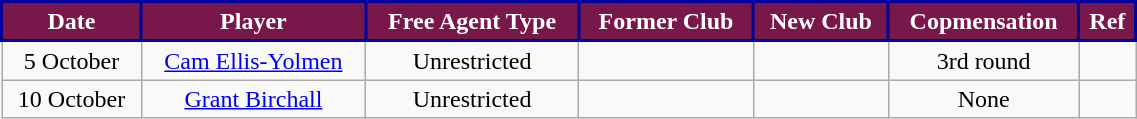<table class="wikitable" style="text-align:center; font-size:100%; width:60%;">
<tr style="color:#FDBE57;">
<th style="background:#78184A; color:white; border: solid #000099 2px;">Date</th>
<th style="background:#78184A; color:white; border: solid #000099 2px;">Player</th>
<th style="background:#78184A; color:white; border: solid #000099 2px;">Free Agent Type</th>
<th style="background:#78184A; color:white; border: solid #000099 2px;">Former Club</th>
<th style="background:#78184A; color:white; border: solid #000099 2px;">New Club</th>
<th style="background:#78184A; color:white; border: solid #000099 2px;">Copmensation</th>
<th style="background:#78184A; color:white; border: solid #000099 2px;">Ref</th>
</tr>
<tr>
<td>5 October</td>
<td><a href='#'>Cam Ellis-Yolmen</a></td>
<td>Unrestricted</td>
<td></td>
<td></td>
<td>3rd round</td>
<td></td>
</tr>
<tr>
<td>10 October</td>
<td><a href='#'>Grant Birchall</a></td>
<td>Unrestricted</td>
<td></td>
<td></td>
<td>None</td>
<td></td>
</tr>
</table>
